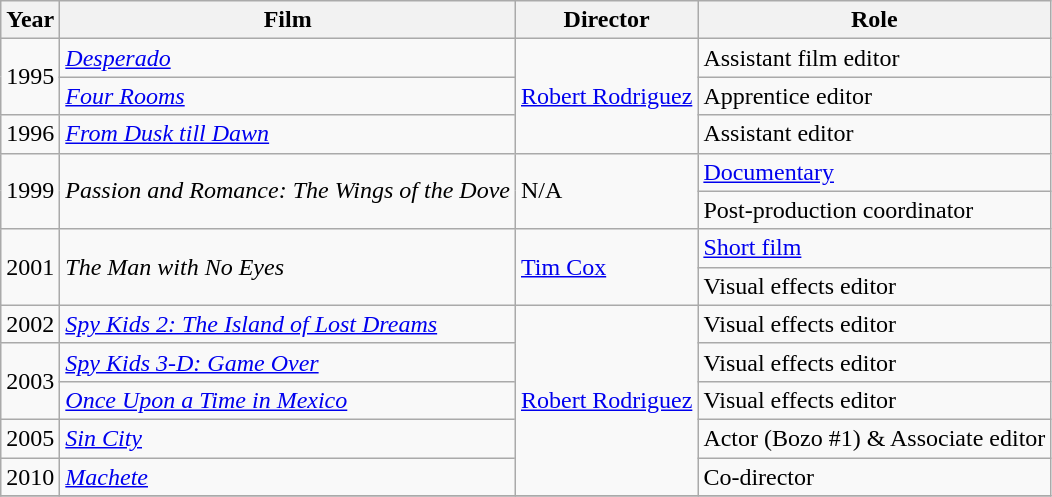<table class="wikitable">
<tr>
<th>Year</th>
<th>Film</th>
<th>Director</th>
<th>Role</th>
</tr>
<tr>
<td rowspan=2>1995</td>
<td><em><a href='#'>Desperado</a></em></td>
<td rowspan=3><a href='#'>Robert Rodriguez</a></td>
<td>Assistant film editor</td>
</tr>
<tr>
<td><em><a href='#'>Four Rooms</a></em></td>
<td>Apprentice editor</td>
</tr>
<tr>
<td>1996</td>
<td><em><a href='#'>From Dusk till Dawn</a></em></td>
<td>Assistant editor</td>
</tr>
<tr>
<td rowspan=2>1999</td>
<td rowspan=2><em>Passion and Romance: The Wings of the Dove</em></td>
<td rowspan=2>N/A</td>
<td><a href='#'>Documentary</a></td>
</tr>
<tr>
<td>Post-production coordinator</td>
</tr>
<tr>
<td rowspan=2>2001</td>
<td rowspan=2><em>The Man with No Eyes</em></td>
<td rowspan=2><a href='#'>Tim Cox</a></td>
<td><a href='#'>Short film</a></td>
</tr>
<tr>
<td>Visual effects editor</td>
</tr>
<tr>
<td>2002</td>
<td><em><a href='#'>Spy Kids 2: The Island of Lost Dreams</a></em></td>
<td rowspan=5><a href='#'>Robert Rodriguez</a></td>
<td>Visual effects editor</td>
</tr>
<tr>
<td rowspan=2>2003</td>
<td><em><a href='#'>Spy Kids 3-D: Game Over</a></em></td>
<td>Visual effects editor</td>
</tr>
<tr>
<td><em><a href='#'>Once Upon a Time in Mexico</a></em></td>
<td>Visual effects editor</td>
</tr>
<tr>
<td>2005</td>
<td><em><a href='#'>Sin City</a></em></td>
<td>Actor (Bozo #1) & Associate editor</td>
</tr>
<tr>
<td>2010</td>
<td><em><a href='#'>Machete</a></em></td>
<td>Co-director</td>
</tr>
<tr>
</tr>
</table>
